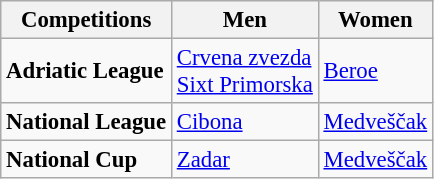<table class=wikitable style="font-size: 95%;">
<tr>
<th>Competitions</th>
<th>Men</th>
<th>Women</th>
</tr>
<tr>
<td><strong>Adriatic League</strong></td>
<td> <a href='#'>Crvena zvezda</a> <br> <a href='#'>Sixt Primorska</a> </td>
<td> <a href='#'>Beroe</a> </td>
</tr>
<tr>
<td><strong>National League</strong></td>
<td><a href='#'>Cibona</a> </td>
<td><a href='#'>Medveščak</a> </td>
</tr>
<tr>
<td><strong>National Cup</strong></td>
<td><a href='#'>Zadar</a>  </td>
<td><a href='#'>Medveščak</a> </td>
</tr>
</table>
